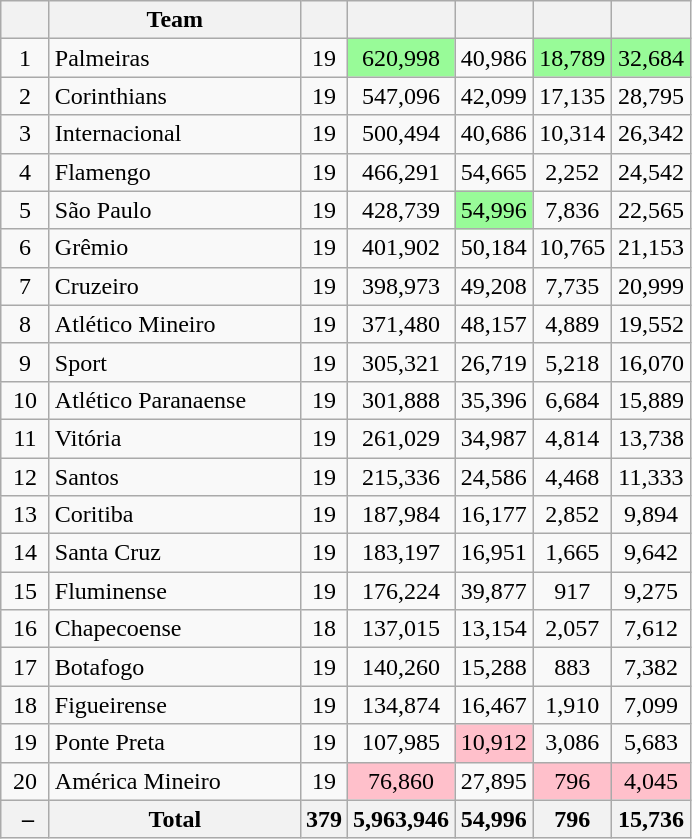<table class="wikitable sortable">
<tr>
<th width=25></th>
<th width=160>Team</th>
<th></th>
<th width=45></th>
<th width=45></th>
<th width=45></th>
<th width=45></th>
</tr>
<tr>
<td align=center>1</td>
<td>Palmeiras</td>
<td align=center>19</td>
<td align=center bgcolor="#98FB98">620,998</td>
<td align=center>40,986</td>
<td align=center bgcolor="#98FB98">18,789</td>
<td align=center bgcolor="#98FB98">32,684</td>
</tr>
<tr>
<td align=center>2</td>
<td>Corinthians</td>
<td align=center>19</td>
<td align=center>547,096</td>
<td align=center>42,099</td>
<td align=center>17,135</td>
<td align=center>28,795</td>
</tr>
<tr>
<td align=center>3</td>
<td>Internacional</td>
<td align=center>19</td>
<td align=center>500,494</td>
<td align=center>40,686</td>
<td align=center>10,314</td>
<td align=center>26,342</td>
</tr>
<tr>
<td align=center>4</td>
<td>Flamengo</td>
<td align=center>19</td>
<td align=center>466,291</td>
<td align=center>54,665</td>
<td align=center>2,252</td>
<td align=center>24,542</td>
</tr>
<tr>
<td align=center>5</td>
<td>São Paulo</td>
<td align=center>19</td>
<td align=center>428,739</td>
<td align=center bgcolor="#98FB98">54,996</td>
<td align=center>7,836</td>
<td align=center>22,565</td>
</tr>
<tr>
<td align=center>6</td>
<td>Grêmio</td>
<td align=center>19</td>
<td align=center>401,902</td>
<td align=center>50,184</td>
<td align=center>10,765</td>
<td align=center>21,153</td>
</tr>
<tr>
<td align=center>7</td>
<td>Cruzeiro</td>
<td align=center>19</td>
<td align=center>398,973</td>
<td align=center>49,208</td>
<td align=center>7,735</td>
<td align=center>20,999</td>
</tr>
<tr>
<td align=center>8</td>
<td>Atlético Mineiro</td>
<td align=center>19</td>
<td align=center>371,480</td>
<td align=center>48,157</td>
<td align=center>4,889</td>
<td align=center>19,552</td>
</tr>
<tr>
<td align=center>9</td>
<td>Sport</td>
<td align=center>19</td>
<td align=center>305,321</td>
<td align=center>26,719</td>
<td align=center>5,218</td>
<td align=center>16,070</td>
</tr>
<tr>
<td align=center>10</td>
<td>Atlético Paranaense</td>
<td align=center>19</td>
<td align=center>301,888</td>
<td align=center>35,396</td>
<td align=center>6,684</td>
<td align=center>15,889</td>
</tr>
<tr>
<td align=center>11</td>
<td>Vitória</td>
<td align=center>19</td>
<td align=center>261,029</td>
<td align=center>34,987</td>
<td align=center>4,814</td>
<td align=center>13,738</td>
</tr>
<tr>
<td align=center>12</td>
<td>Santos</td>
<td align=center>19</td>
<td align=center>215,336</td>
<td align=center>24,586</td>
<td align=center>4,468</td>
<td align=center>11,333</td>
</tr>
<tr>
<td align=center>13</td>
<td>Coritiba</td>
<td align=center>19</td>
<td align=center>187,984</td>
<td align=center>16,177</td>
<td align=center>2,852</td>
<td align=center>9,894</td>
</tr>
<tr>
<td align=center>14</td>
<td>Santa Cruz</td>
<td align=center>19</td>
<td align=center>183,197</td>
<td align=center>16,951</td>
<td align=center>1,665</td>
<td align=center>9,642</td>
</tr>
<tr>
<td align=center>15</td>
<td>Fluminense</td>
<td align=center>19</td>
<td align=center>176,224</td>
<td align=center>39,877</td>
<td align=center>917</td>
<td align=center>9,275</td>
</tr>
<tr>
<td align=center>16</td>
<td>Chapecoense</td>
<td align=center>18</td>
<td align=center>137,015</td>
<td align=center>13,154</td>
<td align=center>2,057</td>
<td align=center>7,612</td>
</tr>
<tr>
<td align=center>17</td>
<td>Botafogo</td>
<td align=center>19</td>
<td align=center>140,260</td>
<td align=center>15,288</td>
<td align=center>883</td>
<td align=center>7,382</td>
</tr>
<tr>
<td align=center>18</td>
<td>Figueirense</td>
<td align=center>19</td>
<td align=center>134,874</td>
<td align=center>16,467</td>
<td align=center>1,910</td>
<td align=center>7,099</td>
</tr>
<tr>
<td align=center>19</td>
<td>Ponte Preta</td>
<td align=center>19</td>
<td align=center>107,985</td>
<td align=center bgcolor="#FFC0CB">10,912</td>
<td align=center>3,086</td>
<td align=center>5,683</td>
</tr>
<tr>
<td align=center>20</td>
<td>América Mineiro</td>
<td align=center>19</td>
<td align=center bgcolor="#FFC0CB">76,860</td>
<td align=center>27,895</td>
<td align=center bgcolor="#FFC0CB">796</td>
<td align=center bgcolor="#FFC0CB">4,045</td>
</tr>
<tr>
<th align=center> –</th>
<th>Total</th>
<th align=center>379</th>
<th>5,963,946</th>
<th align=center>54,996</th>
<th align=center>796</th>
<th align=center>15,736</th>
</tr>
</table>
